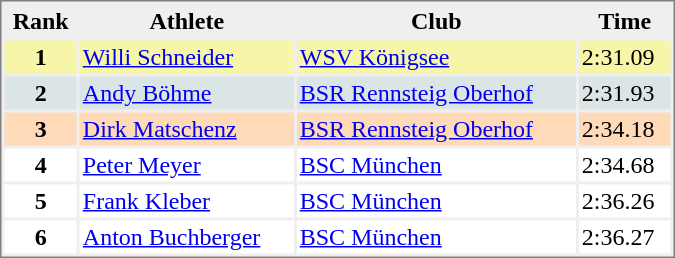<table style="border:1px solid #808080; background-color:#EFEFEF;" cellspacing="2" cellpadding="2" width="450">
<tr bgcolor="#EFEFEF">
<th>Rank</th>
<th>Athlete</th>
<th>Club</th>
<th>Time</th>
</tr>
<tr valign="top" bgcolor="#F7F6A8">
<th>1</th>
<td><a href='#'>Willi Schneider</a></td>
<td><a href='#'>WSV Königsee</a></td>
<td>2:31.09</td>
</tr>
<tr valign="top" bgcolor="#DCE5E5">
<th>2</th>
<td><a href='#'>Andy Böhme</a></td>
<td><a href='#'>BSR Rennsteig Oberhof</a></td>
<td>2:31.93</td>
</tr>
<tr valign="top" bgcolor="#FFDAB9">
<th>3</th>
<td><a href='#'>Dirk Matschenz</a></td>
<td><a href='#'>BSR Rennsteig Oberhof</a></td>
<td>2:34.18</td>
</tr>
<tr valign="top" bgcolor="#FFFFFF">
<th>4</th>
<td><a href='#'>Peter Meyer</a></td>
<td><a href='#'>BSC München</a></td>
<td>2:34.68</td>
</tr>
<tr valign="top" bgcolor="#FFFFFF">
<th>5</th>
<td><a href='#'>Frank Kleber</a></td>
<td><a href='#'>BSC München</a></td>
<td>2:36.26</td>
</tr>
<tr valign="top" bgcolor="#FFFFFF">
<th>6</th>
<td><a href='#'>Anton Buchberger</a></td>
<td><a href='#'>BSC München</a></td>
<td>2:36.27</td>
</tr>
</table>
